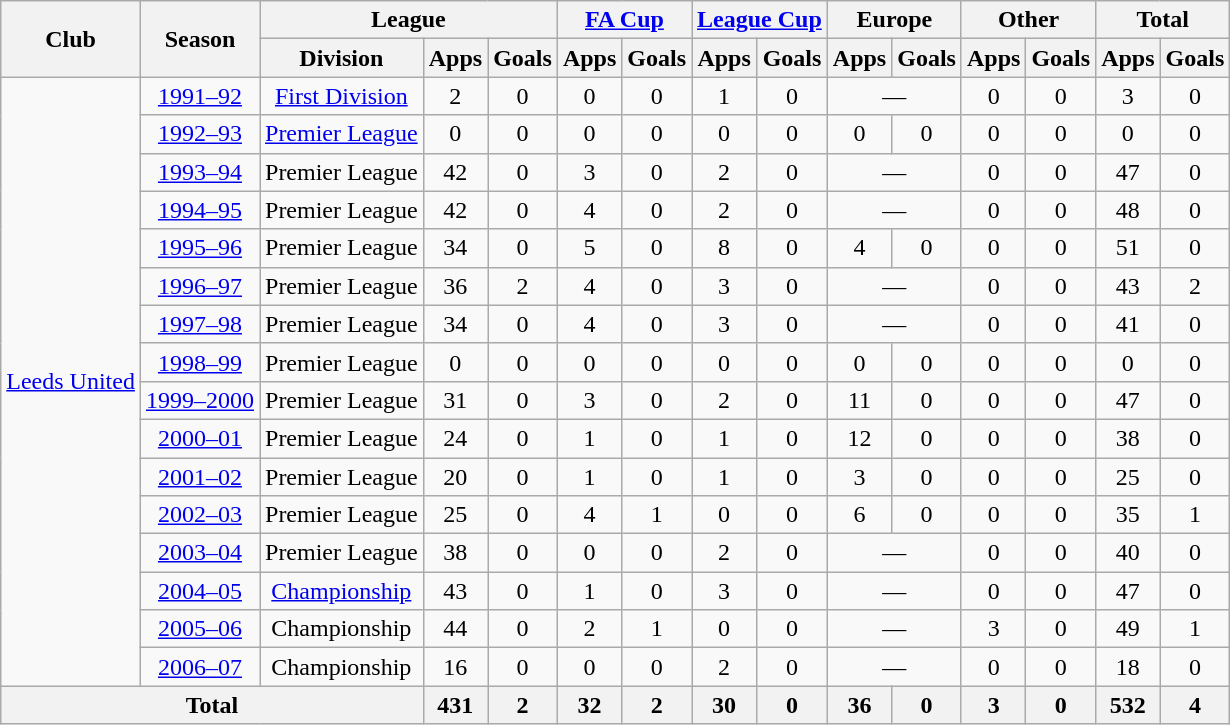<table class="wikitable" style="text-align:center">
<tr>
<th rowspan="2">Club</th>
<th rowspan="2">Season</th>
<th colspan="3">League</th>
<th colspan="2"><a href='#'>FA Cup</a></th>
<th colspan="2"><a href='#'>League Cup</a></th>
<th colspan="2">Europe</th>
<th colspan="2">Other</th>
<th colspan="2">Total</th>
</tr>
<tr>
<th>Division</th>
<th>Apps</th>
<th>Goals</th>
<th>Apps</th>
<th>Goals</th>
<th>Apps</th>
<th>Goals</th>
<th>Apps</th>
<th>Goals</th>
<th>Apps</th>
<th>Goals</th>
<th>Apps</th>
<th>Goals</th>
</tr>
<tr>
<td rowspan="16"><a href='#'>Leeds United</a></td>
<td><a href='#'>1991–92</a></td>
<td><a href='#'>First Division</a></td>
<td>2</td>
<td>0</td>
<td>0</td>
<td>0</td>
<td>1</td>
<td>0</td>
<td colspan="2">—</td>
<td>0</td>
<td>0</td>
<td>3</td>
<td>0</td>
</tr>
<tr>
<td><a href='#'>1992–93</a></td>
<td><a href='#'>Premier League</a></td>
<td>0</td>
<td>0</td>
<td>0</td>
<td>0</td>
<td>0</td>
<td>0</td>
<td>0</td>
<td>0</td>
<td>0</td>
<td>0</td>
<td>0</td>
<td>0</td>
</tr>
<tr>
<td><a href='#'>1993–94</a></td>
<td>Premier League</td>
<td>42</td>
<td>0</td>
<td>3</td>
<td>0</td>
<td>2</td>
<td>0</td>
<td colspan="2">—</td>
<td>0</td>
<td>0</td>
<td>47</td>
<td>0</td>
</tr>
<tr>
<td><a href='#'>1994–95</a></td>
<td>Premier League</td>
<td>42</td>
<td>0</td>
<td>4</td>
<td>0</td>
<td>2</td>
<td>0</td>
<td colspan="2">—</td>
<td>0</td>
<td>0</td>
<td>48</td>
<td>0</td>
</tr>
<tr>
<td><a href='#'>1995–96</a></td>
<td>Premier League</td>
<td>34</td>
<td>0</td>
<td>5</td>
<td>0</td>
<td>8</td>
<td>0</td>
<td>4</td>
<td>0</td>
<td>0</td>
<td>0</td>
<td>51</td>
<td>0</td>
</tr>
<tr>
<td><a href='#'>1996–97</a></td>
<td>Premier League</td>
<td>36</td>
<td>2</td>
<td>4</td>
<td>0</td>
<td>3</td>
<td>0</td>
<td colspan="2">—</td>
<td>0</td>
<td>0</td>
<td>43</td>
<td>2</td>
</tr>
<tr>
<td><a href='#'>1997–98</a></td>
<td>Premier League</td>
<td>34</td>
<td>0</td>
<td>4</td>
<td>0</td>
<td>3</td>
<td>0</td>
<td colspan="2">—</td>
<td>0</td>
<td>0</td>
<td>41</td>
<td>0</td>
</tr>
<tr>
<td><a href='#'>1998–99</a></td>
<td>Premier League</td>
<td>0</td>
<td>0</td>
<td>0</td>
<td>0</td>
<td>0</td>
<td>0</td>
<td>0</td>
<td>0</td>
<td>0</td>
<td>0</td>
<td>0</td>
<td>0</td>
</tr>
<tr>
<td><a href='#'>1999–2000</a></td>
<td>Premier League</td>
<td>31</td>
<td>0</td>
<td>3</td>
<td>0</td>
<td>2</td>
<td>0</td>
<td>11</td>
<td>0</td>
<td>0</td>
<td>0</td>
<td>47</td>
<td>0</td>
</tr>
<tr>
<td><a href='#'>2000–01</a></td>
<td>Premier League</td>
<td>24</td>
<td>0</td>
<td>1</td>
<td>0</td>
<td>1</td>
<td>0</td>
<td>12</td>
<td>0</td>
<td>0</td>
<td>0</td>
<td>38</td>
<td>0</td>
</tr>
<tr>
<td><a href='#'>2001–02</a></td>
<td>Premier League</td>
<td>20</td>
<td>0</td>
<td>1</td>
<td>0</td>
<td>1</td>
<td>0</td>
<td>3</td>
<td>0</td>
<td>0</td>
<td>0</td>
<td>25</td>
<td>0</td>
</tr>
<tr>
<td><a href='#'>2002–03</a></td>
<td>Premier League</td>
<td>25</td>
<td>0</td>
<td>4</td>
<td>1</td>
<td>0</td>
<td>0</td>
<td>6</td>
<td>0</td>
<td>0</td>
<td>0</td>
<td>35</td>
<td>1</td>
</tr>
<tr>
<td><a href='#'>2003–04</a></td>
<td>Premier League</td>
<td>38</td>
<td>0</td>
<td>0</td>
<td>0</td>
<td>2</td>
<td>0</td>
<td colspan="2">—</td>
<td>0</td>
<td>0</td>
<td>40</td>
<td>0</td>
</tr>
<tr>
<td><a href='#'>2004–05</a></td>
<td><a href='#'>Championship</a></td>
<td>43</td>
<td>0</td>
<td>1</td>
<td>0</td>
<td>3</td>
<td>0</td>
<td colspan="2">—</td>
<td>0</td>
<td>0</td>
<td>47</td>
<td>0</td>
</tr>
<tr>
<td><a href='#'>2005–06</a></td>
<td>Championship</td>
<td>44</td>
<td>0</td>
<td>2</td>
<td>1</td>
<td>0</td>
<td>0</td>
<td colspan="2">—</td>
<td>3</td>
<td>0</td>
<td>49</td>
<td>1</td>
</tr>
<tr>
<td><a href='#'>2006–07</a></td>
<td>Championship</td>
<td>16</td>
<td>0</td>
<td>0</td>
<td>0</td>
<td>2</td>
<td>0</td>
<td colspan="2">—</td>
<td>0</td>
<td>0</td>
<td>18</td>
<td>0</td>
</tr>
<tr>
<th colspan="3">Total</th>
<th>431</th>
<th>2</th>
<th>32</th>
<th>2</th>
<th>30</th>
<th>0</th>
<th>36</th>
<th>0</th>
<th>3</th>
<th>0</th>
<th>532</th>
<th>4</th>
</tr>
</table>
